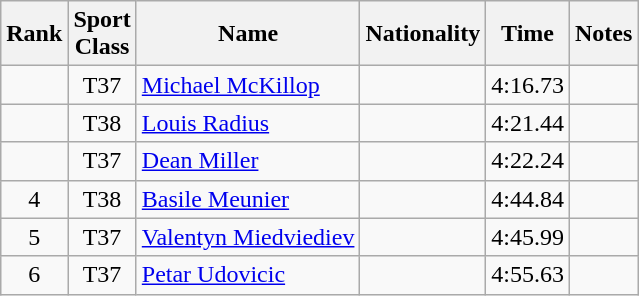<table class="wikitable sortable" style="text-align:center">
<tr>
<th>Rank</th>
<th>Sport<br>Class</th>
<th>Name</th>
<th>Nationality</th>
<th>Time</th>
<th>Notes</th>
</tr>
<tr>
<td></td>
<td>T37</td>
<td align=left><a href='#'>Michael McKillop</a></td>
<td align=left></td>
<td>4:16.73</td>
<td></td>
</tr>
<tr>
<td></td>
<td>T38</td>
<td align=left><a href='#'>Louis Radius</a></td>
<td align=left></td>
<td>4:21.44</td>
<td></td>
</tr>
<tr>
<td></td>
<td>T37</td>
<td align=left><a href='#'>Dean Miller</a></td>
<td align=left></td>
<td>4:22.24</td>
<td></td>
</tr>
<tr>
<td>4</td>
<td>T38</td>
<td align=left><a href='#'>Basile Meunier</a></td>
<td align=left></td>
<td>4:44.84</td>
<td></td>
</tr>
<tr>
<td>5</td>
<td>T37</td>
<td align=left><a href='#'>Valentyn Miedviediev</a></td>
<td align=left></td>
<td>4:45.99</td>
<td></td>
</tr>
<tr>
<td>6</td>
<td>T37</td>
<td align=left><a href='#'>Petar Udovicic</a></td>
<td align=left></td>
<td>4:55.63</td>
<td></td>
</tr>
</table>
